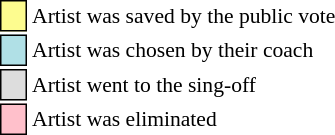<table class="toccolours" style="font-size: 90%; white-space: nowrap;">
<tr>
<td style="background-color:#fdfc8f; border: 1px solid black">    </td>
<td>Artist was saved by the public vote</td>
</tr>
<tr>
<td style="background:#b0e0e6; border:1px solid black;">    </td>
<td>Artist was chosen by their coach</td>
</tr>
<tr>
<td style="background-color:#ddd; border: 1px solid black">    </td>
<td>Artist went to the sing-off</td>
</tr>
<tr>
<td style="background-color:pink; border: 1px solid black">    </td>
<td>Artist was eliminated</td>
</tr>
</table>
